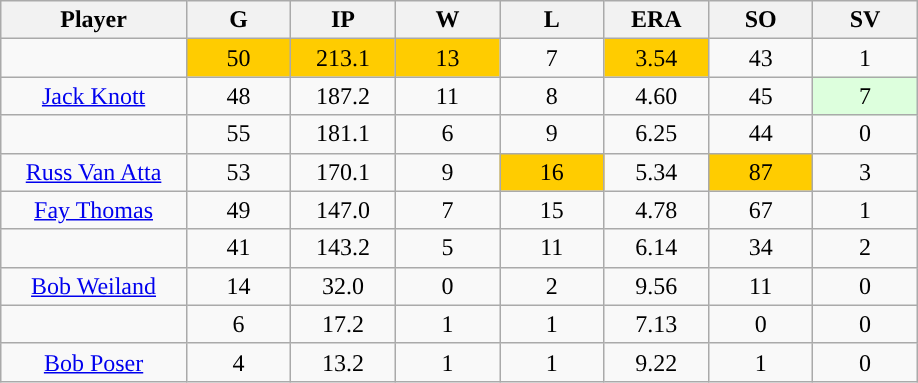<table class="wikitable sortable">
<tr>
<th bgcolor="#DDDDFF" width="16%">Player</th>
<th bgcolor="#DDDDFF" width="9%">G</th>
<th bgcolor="#DDDDFF" width="9%">IP</th>
<th bgcolor="#DDDDFF" width="9%">W</th>
<th bgcolor="#DDDDFF" width="9%">L</th>
<th bgcolor="#DDDDFF" width="9%">ERA</th>
<th bgcolor="#DDDDFF" width="9%">SO</th>
<th bgcolor="#DDDDFF" width="9%">SV</th>
</tr>
<tr align="center">
<td></td>
<td style="background:#fc0;">50</td>
<td style="background:#fc0;">213.1</td>
<td style="background:#fc0;">13</td>
<td>7</td>
<td style="background:#fc0;">3.54</td>
<td>43</td>
<td>1</td>
</tr>
<tr align="center">
<td><a href='#'>Jack Knott</a></td>
<td>48</td>
<td>187.2</td>
<td>11</td>
<td>8</td>
<td>4.60</td>
<td>45</td>
<td style="background:#DDFFDD;">7</td>
</tr>
<tr align="center">
<td></td>
<td>55</td>
<td>181.1</td>
<td>6</td>
<td>9</td>
<td>6.25</td>
<td>44</td>
<td>0</td>
</tr>
<tr align="center">
<td><a href='#'>Russ Van Atta</a></td>
<td>53</td>
<td>170.1</td>
<td>9</td>
<td style="background:#fc0;">16</td>
<td>5.34</td>
<td style="background:#fc0;">87</td>
<td>3</td>
</tr>
<tr align="center">
<td><a href='#'>Fay Thomas</a></td>
<td>49</td>
<td>147.0</td>
<td>7</td>
<td>15</td>
<td>4.78</td>
<td>67</td>
<td>1</td>
</tr>
<tr align="center">
<td></td>
<td>41</td>
<td>143.2</td>
<td>5</td>
<td>11</td>
<td>6.14</td>
<td>34</td>
<td>2</td>
</tr>
<tr align="center">
<td><a href='#'>Bob Weiland</a></td>
<td>14</td>
<td>32.0</td>
<td>0</td>
<td>2</td>
<td>9.56</td>
<td>11</td>
<td>0</td>
</tr>
<tr align="center">
<td></td>
<td>6</td>
<td>17.2</td>
<td>1</td>
<td>1</td>
<td>7.13</td>
<td>0</td>
<td>0</td>
</tr>
<tr align="center">
<td><a href='#'>Bob Poser</a></td>
<td>4</td>
<td>13.2</td>
<td>1</td>
<td>1</td>
<td>9.22</td>
<td>1</td>
<td>0</td>
</tr>
</table>
